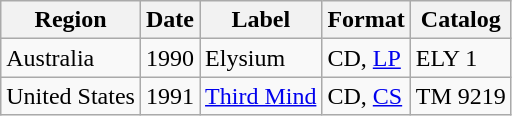<table class="wikitable">
<tr>
<th>Region</th>
<th>Date</th>
<th>Label</th>
<th>Format</th>
<th>Catalog</th>
</tr>
<tr>
<td>Australia</td>
<td>1990</td>
<td>Elysium</td>
<td>CD, <a href='#'>LP</a></td>
<td>ELY 1</td>
</tr>
<tr>
<td>United States</td>
<td>1991</td>
<td><a href='#'>Third Mind</a></td>
<td>CD, <a href='#'>CS</a></td>
<td>TM 9219</td>
</tr>
</table>
